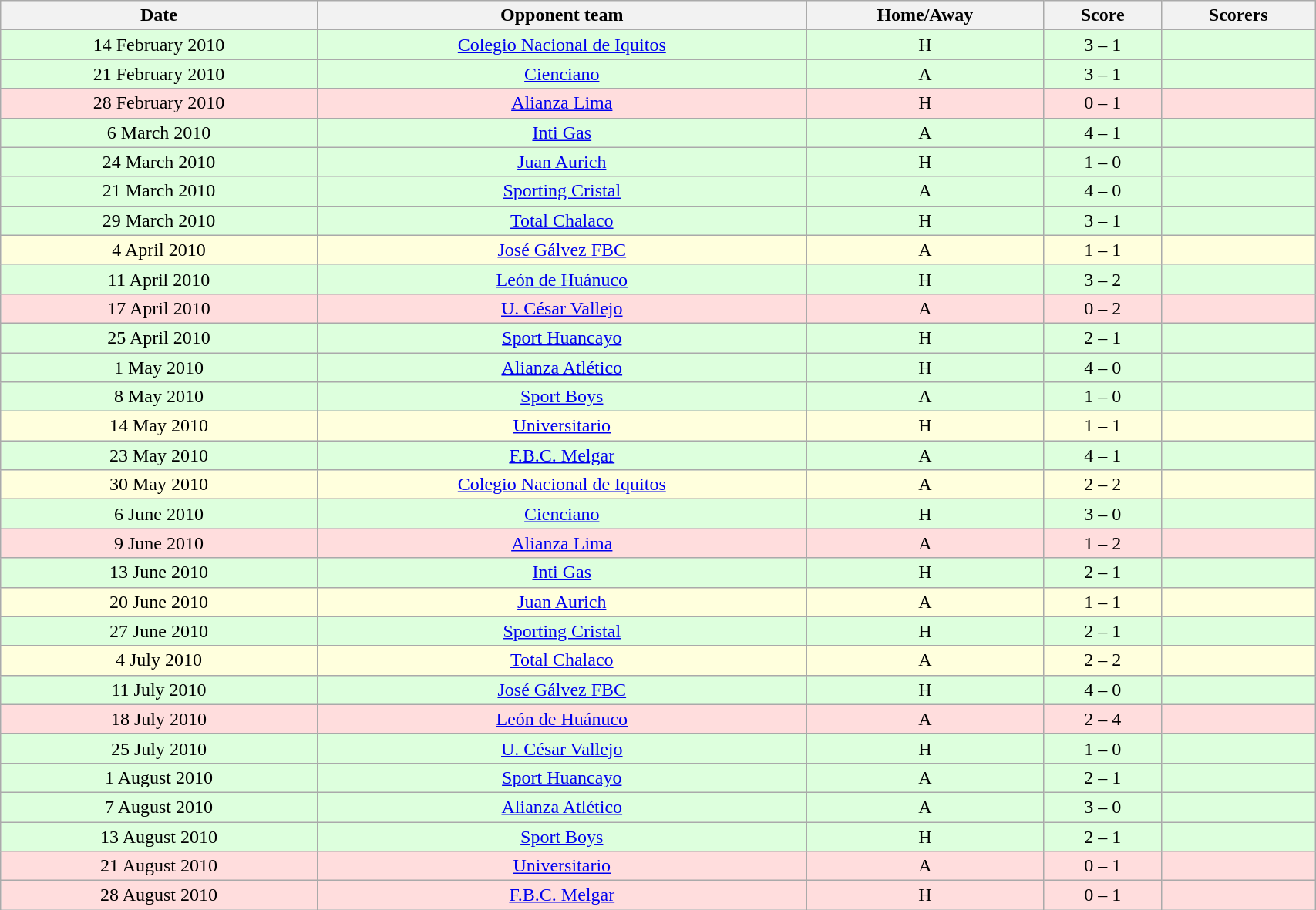<table class="wikitable" width=90%>
<tr>
<th>Date</th>
<th>Opponent team</th>
<th>Home/Away</th>
<th>Score</th>
<th>Scorers</th>
</tr>
<tr bgcolor="#ddffdd">
<td style="text-align: center">14 February 2010</td>
<td style="text-align: center"><a href='#'>Colegio Nacional de Iquitos</a></td>
<td style="text-align: center">H</td>
<td style="text-align: center">3 – 1</td>
<td style="text-align: center"></td>
</tr>
<tr bgcolor="#ddffdd">
<td style="text-align: center">21 February 2010</td>
<td style="text-align: center"><a href='#'>Cienciano</a></td>
<td style="text-align: center">A</td>
<td style="text-align: center">3 – 1</td>
<td style="text-align: center"></td>
</tr>
<tr bgcolor="#ffdddd">
<td style="text-align: center">28 February 2010</td>
<td style="text-align: center"><a href='#'>Alianza Lima</a></td>
<td style="text-align: center">H</td>
<td style="text-align: center">0 – 1</td>
<td style="text-align: center"></td>
</tr>
<tr bgcolor="#ddffdd">
<td style="text-align: center">6 March 2010</td>
<td style="text-align: center"><a href='#'>Inti Gas</a></td>
<td style="text-align: center">A</td>
<td style="text-align: center">4 – 1</td>
<td style="text-align: center"></td>
</tr>
<tr bgcolor="#ddffdd">
<td style="text-align: center">24 March 2010</td>
<td style="text-align: center"><a href='#'>Juan Aurich</a></td>
<td style="text-align: center">H</td>
<td style="text-align: center">1 – 0</td>
<td style="text-align: center"></td>
</tr>
<tr bgcolor="#ddffdd">
<td style="text-align: center">21 March 2010</td>
<td style="text-align: center"><a href='#'>Sporting Cristal</a></td>
<td style="text-align: center">A</td>
<td style="text-align: center">4 – 0</td>
<td style="text-align: center"></td>
</tr>
<tr bgcolor="#ddffdd">
<td style="text-align: center">29 March 2010</td>
<td style="text-align: center"><a href='#'>Total Chalaco</a></td>
<td style="text-align: center">H</td>
<td style="text-align: center">3 – 1</td>
<td style="text-align: center"></td>
</tr>
<tr bgcolor="#ffffdd">
<td style="text-align: center">4 April 2010</td>
<td style="text-align: center"><a href='#'>José Gálvez FBC</a></td>
<td style="text-align: center">A</td>
<td style="text-align: center">1 – 1</td>
<td style="text-align: center"></td>
</tr>
<tr bgcolor="#ddffdd">
<td style="text-align: center">11 April 2010</td>
<td style="text-align: center"><a href='#'>León de Huánuco</a></td>
<td style="text-align: center">H</td>
<td style="text-align: center">3 – 2</td>
<td style="text-align: center"></td>
</tr>
<tr bgcolor="#ffdddd">
<td style="text-align: center">17 April 2010</td>
<td style="text-align: center"><a href='#'>U. César Vallejo</a></td>
<td style="text-align: center">A</td>
<td style="text-align: center">0 – 2</td>
<td style="text-align: center"></td>
</tr>
<tr bgcolor="#ddffdd">
<td style="text-align: center">25 April 2010</td>
<td style="text-align: center"><a href='#'>Sport Huancayo</a></td>
<td style="text-align: center">H</td>
<td style="text-align: center">2 – 1</td>
<td style="text-align: center"></td>
</tr>
<tr bgcolor="#ddffdd">
<td style="text-align: center">1 May 2010</td>
<td style="text-align: center"><a href='#'>Alianza Atlético</a></td>
<td style="text-align: center">H</td>
<td style="text-align: center">4 – 0</td>
<td style="text-align: center"></td>
</tr>
<tr bgcolor="#ddffdd">
<td style="text-align: center">8 May 2010</td>
<td style="text-align: center"><a href='#'>Sport Boys</a></td>
<td style="text-align: center">A</td>
<td style="text-align: center">1 – 0</td>
<td style="text-align: center"></td>
</tr>
<tr bgcolor="#ffffdd">
<td style="text-align: center">14 May 2010</td>
<td style="text-align: center"><a href='#'>Universitario</a></td>
<td style="text-align: center">H</td>
<td style="text-align: center">1 – 1</td>
<td style="text-align: center"></td>
</tr>
<tr bgcolor="#ddffdd">
<td style="text-align: center">23 May 2010</td>
<td style="text-align: center"><a href='#'>F.B.C. Melgar</a></td>
<td style="text-align: center">A</td>
<td style="text-align: center">4 – 1</td>
<td style="text-align: center"></td>
</tr>
<tr bgcolor="#ffffdd">
<td style="text-align: center">30 May 2010</td>
<td style="text-align: center"><a href='#'>Colegio Nacional de Iquitos</a></td>
<td style="text-align: center">A</td>
<td style="text-align: center">2 – 2</td>
<td style="text-align: center"></td>
</tr>
<tr bgcolor="#ddffdd">
<td style="text-align: center">6 June 2010</td>
<td style="text-align: center"><a href='#'>Cienciano</a></td>
<td style="text-align: center">H</td>
<td style="text-align: center">3 – 0</td>
<td style="text-align: center"></td>
</tr>
<tr bgcolor="#ffdddd">
<td style="text-align: center">9 June 2010</td>
<td style="text-align: center"><a href='#'>Alianza Lima</a></td>
<td style="text-align: center">A</td>
<td style="text-align: center">1 – 2</td>
<td style="text-align: center"></td>
</tr>
<tr bgcolor="#ddffdd">
<td style="text-align: center">13 June 2010</td>
<td style="text-align: center"><a href='#'>Inti Gas</a></td>
<td style="text-align: center">H</td>
<td style="text-align: center">2 – 1</td>
<td style="text-align: center"></td>
</tr>
<tr bgcolor="#ffffdd">
<td style="text-align: center">20 June 2010</td>
<td style="text-align: center"><a href='#'>Juan Aurich</a></td>
<td style="text-align: center">A</td>
<td style="text-align: center">1 – 1</td>
<td style="text-align: center"></td>
</tr>
<tr bgcolor="#ddffdd">
<td style="text-align: center">27 June 2010</td>
<td style="text-align: center"><a href='#'>Sporting Cristal</a></td>
<td style="text-align: center">H</td>
<td style="text-align: center">2 – 1</td>
<td style="text-align: center"></td>
</tr>
<tr bgcolor="#ffffdd">
<td style="text-align: center">4 July 2010</td>
<td style="text-align: center"><a href='#'>Total Chalaco</a></td>
<td style="text-align: center">A</td>
<td style="text-align: center">2 – 2</td>
<td style="text-align: center"></td>
</tr>
<tr bgcolor="#ddffdd">
<td style="text-align: center">11 July 2010</td>
<td style="text-align: center"><a href='#'>José Gálvez FBC</a></td>
<td style="text-align: center">H</td>
<td style="text-align: center">4 – 0</td>
<td style="text-align: center"></td>
</tr>
<tr bgcolor="#ffdddd">
<td style="text-align: center">18 July 2010</td>
<td style="text-align: center"><a href='#'>León de Huánuco</a></td>
<td style="text-align: center">A</td>
<td style="text-align: center">2 – 4</td>
<td style="text-align: center"></td>
</tr>
<tr bgcolor="#ddffdd">
<td style="text-align: center">25 July 2010</td>
<td style="text-align: center"><a href='#'>U. César Vallejo</a></td>
<td style="text-align: center">H</td>
<td style="text-align: center">1 – 0</td>
<td style="text-align: center"></td>
</tr>
<tr bgcolor="#ddffdd">
<td style="text-align: center">1 August 2010</td>
<td style="text-align: center"><a href='#'>Sport Huancayo</a></td>
<td style="text-align: center">A</td>
<td style="text-align: center">2 – 1</td>
<td style="text-align: center"></td>
</tr>
<tr bgcolor="#ddffdd">
<td style="text-align: center">7 August 2010</td>
<td style="text-align: center"><a href='#'>Alianza Atlético</a></td>
<td style="text-align: center">A</td>
<td style="text-align: center">3 – 0</td>
<td style="text-align: center"></td>
</tr>
<tr bgcolor="#ddffdd">
<td style="text-align: center">13 August 2010</td>
<td style="text-align: center"><a href='#'>Sport Boys</a></td>
<td style="text-align: center">H</td>
<td style="text-align: center">2 – 1</td>
<td style="text-align: center"></td>
</tr>
<tr bgcolor="#ffdddd">
<td style="text-align: center">21 August 2010</td>
<td style="text-align: center"><a href='#'>Universitario</a></td>
<td style="text-align: center">A</td>
<td style="text-align: center">0 – 1</td>
<td style="text-align: center"></td>
</tr>
<tr bgcolor="#ffdddd">
<td style="text-align: center">28 August 2010</td>
<td style="text-align: center"><a href='#'>F.B.C. Melgar</a></td>
<td style="text-align: center">H</td>
<td style="text-align: center">0 – 1</td>
<td style="text-align: center"></td>
</tr>
</table>
